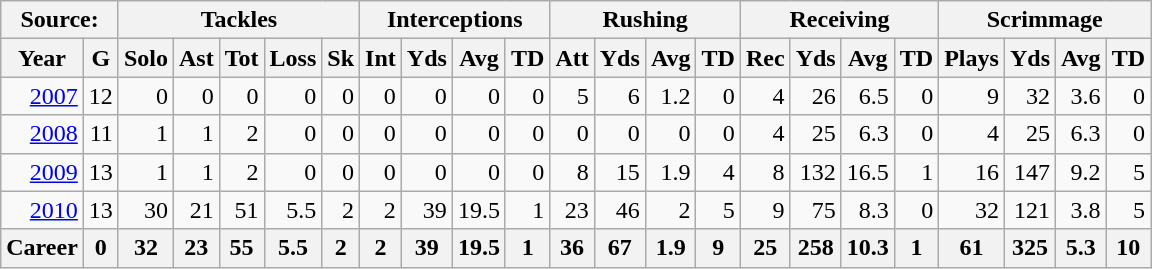<table class="wikitable" style="text-align: right">
<tr>
<th colspan=2>Source:</th>
<th colspan="5">Tackles</th>
<th colspan=4>Interceptions</th>
<th colspan=4>Rushing</th>
<th colspan=4>Receiving</th>
<th colspan=4>Scrimmage</th>
</tr>
<tr>
<th>Year</th>
<th>G</th>
<th>Solo</th>
<th>Ast</th>
<th>Tot</th>
<th>Loss</th>
<th>Sk</th>
<th>Int</th>
<th>Yds</th>
<th>Avg</th>
<th>TD</th>
<th>Att</th>
<th>Yds</th>
<th>Avg</th>
<th>TD</th>
<th>Rec</th>
<th>Yds</th>
<th>Avg</th>
<th>TD</th>
<th>Plays</th>
<th>Yds</th>
<th>Avg</th>
<th>TD</th>
</tr>
<tr>
<td><a href='#'>2007</a></td>
<td>12</td>
<td>0</td>
<td>0</td>
<td>0</td>
<td>0</td>
<td>0</td>
<td>0</td>
<td>0</td>
<td>0</td>
<td>0</td>
<td>5</td>
<td>6</td>
<td>1.2</td>
<td>0</td>
<td>4</td>
<td>26</td>
<td>6.5</td>
<td>0</td>
<td>9</td>
<td>32</td>
<td>3.6</td>
<td>0</td>
</tr>
<tr>
<td><a href='#'>2008</a></td>
<td>11</td>
<td>1</td>
<td>1</td>
<td>2</td>
<td>0</td>
<td>0</td>
<td>0</td>
<td>0</td>
<td>0</td>
<td>0</td>
<td>0</td>
<td>0</td>
<td>0</td>
<td>0</td>
<td>4</td>
<td>25</td>
<td>6.3</td>
<td>0</td>
<td>4</td>
<td>25</td>
<td>6.3</td>
<td>0</td>
</tr>
<tr>
<td><a href='#'>2009</a></td>
<td>13</td>
<td>1</td>
<td>1</td>
<td>2</td>
<td>0</td>
<td>0</td>
<td>0</td>
<td>0</td>
<td>0</td>
<td>0</td>
<td>8</td>
<td>15</td>
<td>1.9</td>
<td>4</td>
<td>8</td>
<td>132</td>
<td>16.5</td>
<td>1</td>
<td>16</td>
<td>147</td>
<td>9.2</td>
<td>5</td>
</tr>
<tr>
<td><a href='#'>2010</a></td>
<td>13</td>
<td>30</td>
<td>21</td>
<td>51</td>
<td>5.5</td>
<td>2</td>
<td>2</td>
<td>39</td>
<td>19.5</td>
<td>1</td>
<td>23</td>
<td>46</td>
<td>2</td>
<td>5</td>
<td>9</td>
<td>75</td>
<td>8.3</td>
<td>0</td>
<td>32</td>
<td>121</td>
<td>3.8</td>
<td>5</td>
</tr>
<tr>
<th>Career</th>
<th>0</th>
<th>32</th>
<th>23</th>
<th>55</th>
<th>5.5</th>
<th>2</th>
<th>2</th>
<th>39</th>
<th>19.5</th>
<th>1</th>
<th>36</th>
<th>67</th>
<th>1.9</th>
<th>9</th>
<th>25</th>
<th>258</th>
<th>10.3</th>
<th>1</th>
<th>61</th>
<th>325</th>
<th>5.3</th>
<th>10</th>
</tr>
</table>
